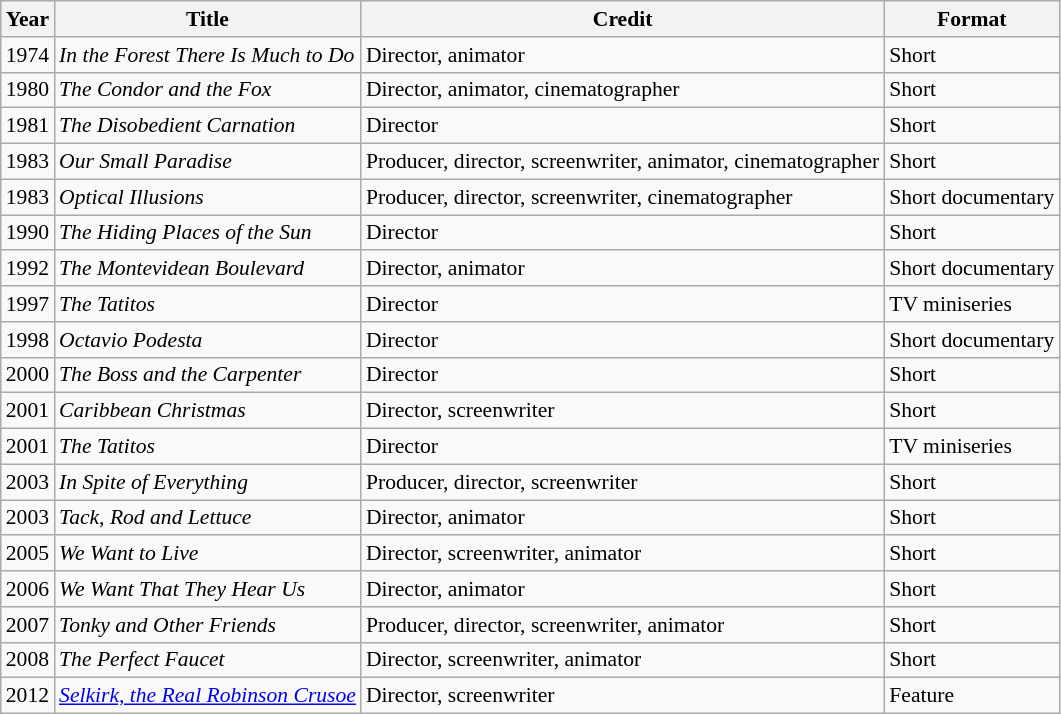<table class="wikitable" style="font-size:90%">
<tr>
<th>Year</th>
<th>Title</th>
<th>Credit</th>
<th>Format</th>
</tr>
<tr>
<td style="text-align:center;">1974</td>
<td><em>In the Forest There Is Much to Do</em></td>
<td>Director, animator</td>
<td>Short</td>
</tr>
<tr>
<td style="text-align:center;">1980</td>
<td><em>The Condor and the Fox</em></td>
<td>Director, animator, cinematographer</td>
<td>Short</td>
</tr>
<tr>
<td style="text-align:center;">1981</td>
<td><em>The Disobedient Carnation</em></td>
<td>Director</td>
<td>Short</td>
</tr>
<tr>
<td style="text-align:center;">1983</td>
<td><em>Our Small Paradise</em></td>
<td>Producer, director, screenwriter, animator, cinematographer</td>
<td>Short</td>
</tr>
<tr>
<td style="text-align:center;">1983</td>
<td><em>Optical Illusions</em></td>
<td>Producer, director, screenwriter, cinematographer</td>
<td>Short documentary</td>
</tr>
<tr>
<td style="text-align:center;">1990</td>
<td><em>The Hiding Places of the Sun</em></td>
<td>Director</td>
<td>Short</td>
</tr>
<tr>
<td style="text-align:center;">1992</td>
<td><em>The Montevidean Boulevard</em></td>
<td>Director, animator</td>
<td>Short documentary</td>
</tr>
<tr>
<td style="text-align:center;">1997</td>
<td><em>The Tatitos</em></td>
<td>Director</td>
<td>TV miniseries</td>
</tr>
<tr>
<td style="text-align:center;">1998</td>
<td><em>Octavio Podesta</em></td>
<td>Director</td>
<td>Short documentary</td>
</tr>
<tr>
<td style="text-align:center;">2000</td>
<td><em>The Boss and the Carpenter</em></td>
<td>Director</td>
<td>Short</td>
</tr>
<tr>
<td style="text-align:center;">2001</td>
<td><em>Caribbean Christmas</em></td>
<td>Director, screenwriter</td>
<td>Short</td>
</tr>
<tr>
<td style="text-align:center;">2001</td>
<td><em>The Tatitos</em></td>
<td>Director</td>
<td>TV miniseries</td>
</tr>
<tr>
<td style="text-align:center;">2003</td>
<td><em>In Spite of Everything</em></td>
<td>Producer, director, screenwriter</td>
<td>Short</td>
</tr>
<tr>
<td style="text-align:center;">2003</td>
<td><em>Tack, Rod and Lettuce</em></td>
<td>Director, animator</td>
<td>Short</td>
</tr>
<tr>
<td style="text-align:center;">2005</td>
<td><em>We Want to Live</em></td>
<td>Director, screenwriter, animator</td>
<td>Short</td>
</tr>
<tr>
<td style="text-align:center;">2006</td>
<td><em>We Want That They Hear Us</em></td>
<td>Director, animator</td>
<td>Short</td>
</tr>
<tr>
<td style="text-align:center;">2007</td>
<td><em>Tonky and Other Friends</em></td>
<td>Producer, director, screenwriter, animator</td>
<td>Short</td>
</tr>
<tr>
<td style="text-align:center;">2008</td>
<td><em>The Perfect Faucet</em></td>
<td>Director, screenwriter, animator</td>
<td>Short</td>
</tr>
<tr>
<td style="text-align:center;">2012</td>
<td><em><a href='#'>Selkirk, the Real Robinson Crusoe</a></em></td>
<td>Director, screenwriter</td>
<td>Feature</td>
</tr>
</table>
